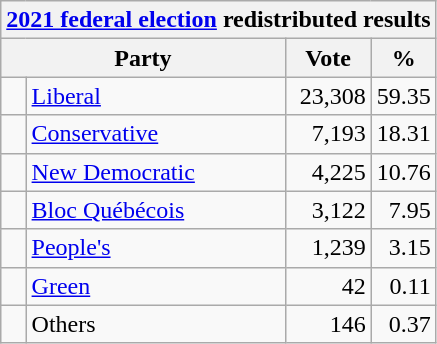<table class="wikitable">
<tr>
<th colspan="4"><a href='#'>2021 federal election</a> redistributed results</th>
</tr>
<tr>
<th bgcolor="#DDDDFF" width="130px" colspan="2">Party</th>
<th bgcolor="#DDDDFF" width="50px">Vote</th>
<th bgcolor="#DDDDFF" width="30px">%</th>
</tr>
<tr>
<td> </td>
<td><a href='#'>Liberal</a></td>
<td align=right>23,308</td>
<td align=right>59.35</td>
</tr>
<tr>
<td> </td>
<td><a href='#'>Conservative</a></td>
<td align=right>7,193</td>
<td align=right>18.31</td>
</tr>
<tr>
<td> </td>
<td><a href='#'>New Democratic</a></td>
<td align=right>4,225</td>
<td align=right>10.76</td>
</tr>
<tr>
<td> </td>
<td><a href='#'>Bloc Québécois</a></td>
<td align=right>3,122</td>
<td align=right>7.95</td>
</tr>
<tr>
<td> </td>
<td><a href='#'>People's</a></td>
<td align=right>1,239</td>
<td align=right>3.15</td>
</tr>
<tr>
<td> </td>
<td><a href='#'>Green</a></td>
<td align=right>42</td>
<td align=right>0.11</td>
</tr>
<tr>
<td> </td>
<td>Others</td>
<td align=right>146</td>
<td align=right>0.37</td>
</tr>
</table>
